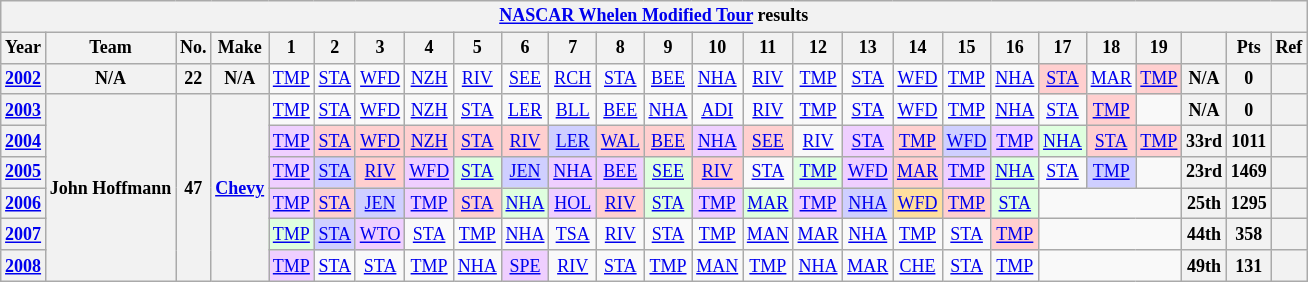<table class="wikitable" style="text-align:center; font-size:75%">
<tr>
<th colspan=38><a href='#'>NASCAR Whelen Modified Tour</a> results</th>
</tr>
<tr>
<th>Year</th>
<th>Team</th>
<th>No.</th>
<th>Make</th>
<th>1</th>
<th>2</th>
<th>3</th>
<th>4</th>
<th>5</th>
<th>6</th>
<th>7</th>
<th>8</th>
<th>9</th>
<th>10</th>
<th>11</th>
<th>12</th>
<th>13</th>
<th>14</th>
<th>15</th>
<th>16</th>
<th>17</th>
<th>18</th>
<th>19</th>
<th></th>
<th>Pts</th>
<th>Ref</th>
</tr>
<tr>
<th><a href='#'>2002</a></th>
<th>N/A</th>
<th>22</th>
<th>N/A</th>
<td><a href='#'>TMP</a></td>
<td><a href='#'>STA</a></td>
<td><a href='#'>WFD</a></td>
<td><a href='#'>NZH</a></td>
<td><a href='#'>RIV</a></td>
<td><a href='#'>SEE</a></td>
<td><a href='#'>RCH</a></td>
<td><a href='#'>STA</a></td>
<td><a href='#'>BEE</a></td>
<td><a href='#'>NHA</a></td>
<td><a href='#'>RIV</a></td>
<td><a href='#'>TMP</a></td>
<td><a href='#'>STA</a></td>
<td><a href='#'>WFD</a></td>
<td><a href='#'>TMP</a></td>
<td><a href='#'>NHA</a></td>
<td style="background:#FFCFCF;"><a href='#'>STA</a><br></td>
<td><a href='#'>MAR</a></td>
<td style="background:#FFCFCF;"><a href='#'>TMP</a><br></td>
<th>N/A</th>
<th>0</th>
<th></th>
</tr>
<tr>
<th><a href='#'>2003</a></th>
<th rowspan=6>John Hoffmann</th>
<th rowspan=6>47</th>
<th rowspan=6><a href='#'>Chevy</a></th>
<td><a href='#'>TMP</a></td>
<td><a href='#'>STA</a></td>
<td><a href='#'>WFD</a></td>
<td><a href='#'>NZH</a></td>
<td><a href='#'>STA</a></td>
<td><a href='#'>LER</a></td>
<td><a href='#'>BLL</a></td>
<td><a href='#'>BEE</a></td>
<td><a href='#'>NHA</a></td>
<td><a href='#'>ADI</a></td>
<td><a href='#'>RIV</a></td>
<td><a href='#'>TMP</a></td>
<td><a href='#'>STA</a></td>
<td><a href='#'>WFD</a></td>
<td><a href='#'>TMP</a></td>
<td><a href='#'>NHA</a></td>
<td><a href='#'>STA</a></td>
<td style="background:#FFCFCF;"><a href='#'>TMP</a><br></td>
<td></td>
<th>N/A</th>
<th>0</th>
<th></th>
</tr>
<tr>
<th><a href='#'>2004</a></th>
<td style="background:#EFCFFF;"><a href='#'>TMP</a><br></td>
<td style="background:#FFCFCF;"><a href='#'>STA</a><br></td>
<td style="background:#FFCFCF;"><a href='#'>WFD</a><br></td>
<td style="background:#FFCFCF;"><a href='#'>NZH</a><br></td>
<td style="background:#FFCFCF;"><a href='#'>STA</a><br></td>
<td style="background:#FFCFCF;"><a href='#'>RIV</a><br></td>
<td style="background:#CFCFFF;"><a href='#'>LER</a><br></td>
<td style="background:#FFCFCF;"><a href='#'>WAL</a><br></td>
<td style="background:#FFCFCF;"><a href='#'>BEE</a><br></td>
<td style="background:#EFCFFF;"><a href='#'>NHA</a><br></td>
<td style="background:#FFCFCF;"><a href='#'>SEE</a><br></td>
<td><a href='#'>RIV</a></td>
<td style="background:#EFCFFF;"><a href='#'>STA</a><br></td>
<td style="background:#FFCFCF;"><a href='#'>TMP</a><br></td>
<td style="background:#CFCFFF;"><a href='#'>WFD</a><br></td>
<td style="background:#EFCFFF;"><a href='#'>TMP</a><br></td>
<td style="background:#DFFFDF;"><a href='#'>NHA</a><br></td>
<td style="background:#FFCFCF;"><a href='#'>STA</a><br></td>
<td style="background:#FFCFCF;"><a href='#'>TMP</a><br></td>
<th>33rd</th>
<th>1011</th>
<th></th>
</tr>
<tr>
<th><a href='#'>2005</a></th>
<td style="background:#EFCFFF;"><a href='#'>TMP</a><br></td>
<td style="background:#CFCFFF;"><a href='#'>STA</a><br></td>
<td style="background:#FFCFCF;"><a href='#'>RIV</a><br></td>
<td style="background:#EFCFFF;"><a href='#'>WFD</a><br></td>
<td style="background:#DFFFDF;"><a href='#'>STA</a><br></td>
<td style="background:#CFCFFF;"><a href='#'>JEN</a><br></td>
<td style="background:#EFCFFF;"><a href='#'>NHA</a><br></td>
<td style="background:#EFCFFF;"><a href='#'>BEE</a><br></td>
<td style="background:#DFFFDF;"><a href='#'>SEE</a><br></td>
<td style="background:#FFCFCF;"><a href='#'>RIV</a><br></td>
<td><a href='#'>STA</a></td>
<td style="background:#DFFFDF;"><a href='#'>TMP</a><br></td>
<td style="background:#EFCFFF;"><a href='#'>WFD</a><br></td>
<td style="background:#FFCFCF;"><a href='#'>MAR</a><br></td>
<td style="background:#EFCFFF;"><a href='#'>TMP</a><br></td>
<td style="background:#DFFFDF;"><a href='#'>NHA</a><br></td>
<td><a href='#'>STA</a></td>
<td style="background:#CFCFFF;"><a href='#'>TMP</a><br></td>
<td></td>
<th>23rd</th>
<th>1469</th>
<th></th>
</tr>
<tr>
<th><a href='#'>2006</a></th>
<td style="background:#EFCFFF;"><a href='#'>TMP</a><br></td>
<td style="background:#FFCFCF;"><a href='#'>STA</a><br></td>
<td style="background:#CFCFFF;"><a href='#'>JEN</a><br></td>
<td style="background:#EFCFFF;"><a href='#'>TMP</a><br></td>
<td style="background:#FFCFCF;"><a href='#'>STA</a><br></td>
<td style="background:#DFFFDF;"><a href='#'>NHA</a><br></td>
<td style="background:#EFCFFF;"><a href='#'>HOL</a><br></td>
<td style="background:#FFCFCF;"><a href='#'>RIV</a><br></td>
<td style="background:#DFFFDF;"><a href='#'>STA</a><br></td>
<td style="background:#EFCFFF;"><a href='#'>TMP</a><br></td>
<td style="background:#DFFFDF;"><a href='#'>MAR</a><br></td>
<td style="background:#EFCFFF;"><a href='#'>TMP</a><br></td>
<td style="background:#CFCFFF;"><a href='#'>NHA</a><br></td>
<td style="background:#FFDF9F;"><a href='#'>WFD</a><br></td>
<td style="background:#FFCFCF;"><a href='#'>TMP</a><br></td>
<td style="background:#DFFFDF;"><a href='#'>STA</a><br></td>
<td colspan=3></td>
<th>25th</th>
<th>1295</th>
<th></th>
</tr>
<tr>
<th><a href='#'>2007</a></th>
<td style="background:#DFFFDF;"><a href='#'>TMP</a><br></td>
<td style="background:#CFCFFF;"><a href='#'>STA</a><br></td>
<td style="background:#EFCFFF;"><a href='#'>WTO</a><br></td>
<td><a href='#'>STA</a></td>
<td><a href='#'>TMP</a></td>
<td><a href='#'>NHA</a></td>
<td><a href='#'>TSA</a></td>
<td><a href='#'>RIV</a></td>
<td><a href='#'>STA</a></td>
<td><a href='#'>TMP</a></td>
<td><a href='#'>MAN</a></td>
<td><a href='#'>MAR</a></td>
<td><a href='#'>NHA</a></td>
<td><a href='#'>TMP</a></td>
<td><a href='#'>STA</a></td>
<td style="background:#FFCFCF;"><a href='#'>TMP</a><br></td>
<td colspan=3></td>
<th>44th</th>
<th>358</th>
<th></th>
</tr>
<tr>
<th><a href='#'>2008</a></th>
<td style="background:#EFCFFF;"><a href='#'>TMP</a><br></td>
<td><a href='#'>STA</a></td>
<td><a href='#'>STA</a></td>
<td><a href='#'>TMP</a></td>
<td><a href='#'>NHA</a></td>
<td style="background:#EFCFFF;"><a href='#'>SPE</a><br></td>
<td><a href='#'>RIV</a></td>
<td><a href='#'>STA</a></td>
<td><a href='#'>TMP</a></td>
<td><a href='#'>MAN</a></td>
<td><a href='#'>TMP</a></td>
<td><a href='#'>NHA</a></td>
<td><a href='#'>MAR</a></td>
<td><a href='#'>CHE</a></td>
<td><a href='#'>STA</a></td>
<td><a href='#'>TMP</a></td>
<td colspan=3></td>
<th>49th</th>
<th>131</th>
<th></th>
</tr>
</table>
